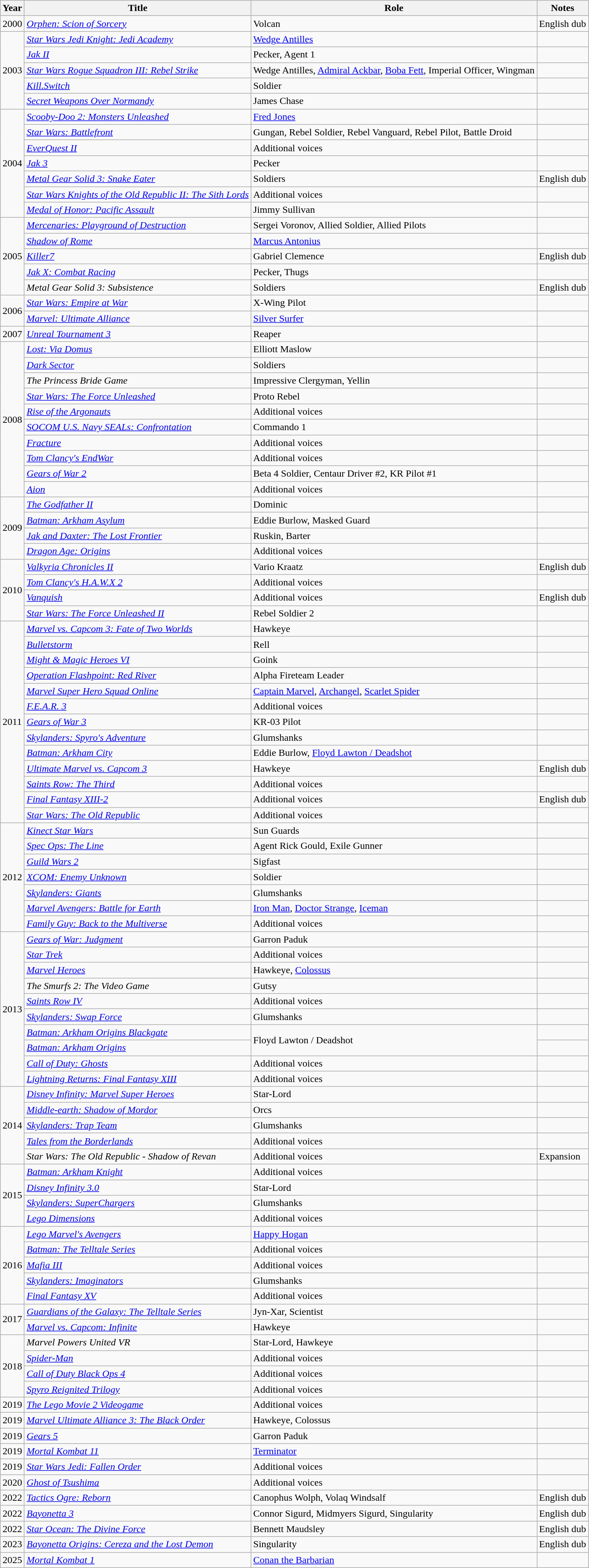<table class="wikitable sortable">
<tr>
<th>Year</th>
<th>Title</th>
<th>Role</th>
<th class="unsortable">Notes</th>
</tr>
<tr>
<td>2000</td>
<td><em><a href='#'>Orphen: Scion of Sorcery</a></em></td>
<td>Volcan</td>
<td>English dub</td>
</tr>
<tr>
<td rowspan="5">2003</td>
<td><em><a href='#'>Star Wars Jedi Knight: Jedi Academy</a></em></td>
<td><a href='#'>Wedge Antilles</a></td>
<td></td>
</tr>
<tr>
<td><em><a href='#'>Jak II</a></em></td>
<td>Pecker, Agent 1</td>
<td></td>
</tr>
<tr>
<td><em><a href='#'>Star Wars Rogue Squadron III: Rebel Strike</a></em></td>
<td>Wedge Antilles, <a href='#'>Admiral Ackbar</a>, <a href='#'>Boba Fett</a>, Imperial Officer, Wingman</td>
<td></td>
</tr>
<tr>
<td><em><a href='#'>Kill.Switch</a></em></td>
<td>Soldier</td>
<td></td>
</tr>
<tr>
<td><em><a href='#'>Secret Weapons Over Normandy</a></em></td>
<td>James Chase</td>
<td></td>
</tr>
<tr>
<td rowspan=7>2004</td>
<td><em><a href='#'>Scooby-Doo 2: Monsters Unleashed</a></em></td>
<td><a href='#'>Fred Jones</a></td>
<td></td>
</tr>
<tr>
<td><em><a href='#'>Star Wars: Battlefront</a></em></td>
<td>Gungan, Rebel Soldier, Rebel Vanguard, Rebel Pilot, Battle Droid</td>
<td></td>
</tr>
<tr>
<td><em><a href='#'>EverQuest II</a></em></td>
<td>Additional voices</td>
<td></td>
</tr>
<tr>
<td><em><a href='#'>Jak 3</a></em></td>
<td>Pecker</td>
<td></td>
</tr>
<tr>
<td><em><a href='#'>Metal Gear Solid 3: Snake Eater</a></em></td>
<td>Soldiers</td>
<td>English dub</td>
</tr>
<tr>
<td><em><a href='#'>Star Wars Knights of the Old Republic II: The Sith Lords</a></em></td>
<td>Additional voices</td>
<td></td>
</tr>
<tr>
<td><em><a href='#'>Medal of Honor: Pacific Assault</a></em></td>
<td>Jimmy Sullivan</td>
<td></td>
</tr>
<tr>
<td rowspan=5>2005</td>
<td><em><a href='#'>Mercenaries: Playground of Destruction</a></em></td>
<td>Sergei Voronov, Allied Soldier, Allied Pilots</td>
<td></td>
</tr>
<tr>
<td><em><a href='#'>Shadow of Rome</a></em></td>
<td><a href='#'>Marcus Antonius</a></td>
<td></td>
</tr>
<tr>
<td><em><a href='#'>Killer7</a></em></td>
<td>Gabriel Clemence</td>
<td>English dub</td>
</tr>
<tr>
<td><em><a href='#'>Jak X: Combat Racing</a></em></td>
<td>Pecker, Thugs</td>
<td></td>
</tr>
<tr>
<td><em>Metal Gear Solid 3: Subsistence</em></td>
<td>Soldiers</td>
<td>English dub</td>
</tr>
<tr>
<td rowspan=2>2006</td>
<td><em><a href='#'>Star Wars: Empire at War</a></em></td>
<td>X-Wing Pilot</td>
<td></td>
</tr>
<tr>
<td><em><a href='#'>Marvel: Ultimate Alliance</a></em></td>
<td><a href='#'>Silver Surfer</a></td>
<td></td>
</tr>
<tr>
<td>2007</td>
<td><em><a href='#'>Unreal Tournament 3</a></em></td>
<td>Reaper</td>
<td></td>
</tr>
<tr>
<td rowspan=10>2008</td>
<td><em><a href='#'>Lost: Via Domus</a></em></td>
<td>Elliott Maslow</td>
<td></td>
</tr>
<tr>
<td><em><a href='#'>Dark Sector</a></em></td>
<td>Soldiers</td>
<td></td>
</tr>
<tr>
<td><em>The Princess Bride Game</em></td>
<td>Impressive Clergyman, Yellin</td>
<td></td>
</tr>
<tr>
<td><em><a href='#'>Star Wars: The Force Unleashed</a></em></td>
<td>Proto Rebel</td>
<td></td>
</tr>
<tr>
<td><em><a href='#'>Rise of the Argonauts</a></em></td>
<td>Additional voices</td>
<td></td>
</tr>
<tr>
<td><em><a href='#'>SOCOM U.S. Navy SEALs: Confrontation</a></em></td>
<td>Commando 1</td>
<td></td>
</tr>
<tr>
<td><em><a href='#'>Fracture</a></em></td>
<td>Additional voices</td>
<td></td>
</tr>
<tr>
<td><em><a href='#'>Tom Clancy's EndWar</a></em></td>
<td>Additional voices</td>
<td></td>
</tr>
<tr>
<td><em><a href='#'>Gears of War 2</a></em></td>
<td>Beta 4 Soldier, Centaur Driver #2, KR Pilot #1</td>
<td></td>
</tr>
<tr>
<td><em><a href='#'>Aion</a></em></td>
<td>Additional voices</td>
<td></td>
</tr>
<tr>
<td rowspan=4>2009</td>
<td><em><a href='#'>The Godfather II</a></em></td>
<td>Dominic</td>
<td></td>
</tr>
<tr>
<td><em><a href='#'>Batman: Arkham Asylum</a></em></td>
<td>Eddie Burlow, Masked Guard</td>
<td></td>
</tr>
<tr>
<td><em><a href='#'>Jak and Daxter: The Lost Frontier</a></em></td>
<td>Ruskin, Barter</td>
<td></td>
</tr>
<tr>
<td><em><a href='#'>Dragon Age: Origins</a></em></td>
<td>Additional voices</td>
<td></td>
</tr>
<tr>
<td rowspan=4>2010</td>
<td><em><a href='#'>Valkyria Chronicles II</a></em></td>
<td>Vario Kraatz</td>
<td>English dub</td>
</tr>
<tr>
<td><em><a href='#'>Tom Clancy's H.A.W.X 2</a></em></td>
<td>Additional voices</td>
<td></td>
</tr>
<tr>
<td><em><a href='#'>Vanquish</a></em></td>
<td>Additional voices</td>
<td>English dub</td>
</tr>
<tr>
<td><em><a href='#'>Star Wars: The Force Unleashed II</a></em></td>
<td>Rebel Soldier 2</td>
<td></td>
</tr>
<tr>
<td rowspan=13>2011</td>
<td><em><a href='#'>Marvel vs. Capcom 3: Fate of Two Worlds</a></em></td>
<td>Hawkeye</td>
<td></td>
</tr>
<tr>
<td><em><a href='#'>Bulletstorm</a></em></td>
<td>Rell</td>
<td></td>
</tr>
<tr>
<td><em><a href='#'>Might & Magic Heroes VI</a></em></td>
<td>Goink</td>
<td></td>
</tr>
<tr>
<td><em><a href='#'>Operation Flashpoint: Red River</a></em></td>
<td>Alpha Fireteam Leader</td>
<td></td>
</tr>
<tr>
<td><em><a href='#'>Marvel Super Hero Squad Online</a></em></td>
<td><a href='#'>Captain Marvel</a>, <a href='#'>Archangel</a>, <a href='#'>Scarlet Spider</a></td>
<td></td>
</tr>
<tr>
<td><em><a href='#'>F.E.A.R. 3</a></em></td>
<td>Additional voices</td>
<td></td>
</tr>
<tr>
<td><em><a href='#'>Gears of War 3</a></em></td>
<td>KR-03 Pilot</td>
<td></td>
</tr>
<tr>
<td><em><a href='#'>Skylanders: Spyro's Adventure</a></em></td>
<td>Glumshanks</td>
<td></td>
</tr>
<tr>
<td><em><a href='#'>Batman: Arkham City</a></em></td>
<td>Eddie Burlow, <a href='#'>Floyd Lawton / Deadshot</a></td>
<td></td>
</tr>
<tr>
<td><em><a href='#'>Ultimate Marvel vs. Capcom 3</a></em></td>
<td>Hawkeye</td>
<td>English dub</td>
</tr>
<tr>
<td><em><a href='#'>Saints Row: The Third</a></em></td>
<td>Additional voices</td>
<td></td>
</tr>
<tr>
<td><em><a href='#'>Final Fantasy XIII-2</a></em></td>
<td>Additional voices</td>
<td>English dub</td>
</tr>
<tr>
<td><em><a href='#'>Star Wars: The Old Republic</a></em></td>
<td>Additional voices</td>
<td></td>
</tr>
<tr>
<td rowspan=7>2012</td>
<td><em><a href='#'>Kinect Star Wars</a></em></td>
<td>Sun Guards</td>
<td></td>
</tr>
<tr>
<td><em><a href='#'>Spec Ops: The Line</a></em></td>
<td>Agent Rick Gould, Exile Gunner</td>
<td></td>
</tr>
<tr>
<td><em><a href='#'>Guild Wars 2</a></em></td>
<td>Sigfast</td>
<td></td>
</tr>
<tr>
<td><em><a href='#'>XCOM: Enemy Unknown</a></em></td>
<td>Soldier</td>
<td></td>
</tr>
<tr>
<td><em><a href='#'>Skylanders: Giants</a></em></td>
<td>Glumshanks</td>
<td></td>
</tr>
<tr>
<td><em><a href='#'>Marvel Avengers: Battle for Earth</a></em></td>
<td><a href='#'>Iron Man</a>, <a href='#'>Doctor Strange</a>, <a href='#'>Iceman</a></td>
<td></td>
</tr>
<tr>
<td><em><a href='#'>Family Guy: Back to the Multiverse</a></em></td>
<td>Additional voices</td>
<td></td>
</tr>
<tr>
<td rowspan=10>2013</td>
<td><em><a href='#'>Gears of War: Judgment</a></em></td>
<td>Garron Paduk</td>
<td></td>
</tr>
<tr>
<td><em><a href='#'>Star Trek</a></em></td>
<td>Additional voices</td>
<td></td>
</tr>
<tr>
<td><em><a href='#'>Marvel Heroes</a></em></td>
<td>Hawkeye, <a href='#'>Colossus</a></td>
<td></td>
</tr>
<tr>
<td><em>The Smurfs 2: The Video Game</em></td>
<td>Gutsy</td>
<td></td>
</tr>
<tr>
<td><em><a href='#'>Saints Row IV</a></em></td>
<td>Additional voices</td>
<td></td>
</tr>
<tr>
<td><em><a href='#'>Skylanders: Swap Force</a></em></td>
<td>Glumshanks</td>
<td></td>
</tr>
<tr>
<td><em><a href='#'>Batman: Arkham Origins Blackgate</a></em></td>
<td rowspan="2">Floyd Lawton / Deadshot</td>
<td></td>
</tr>
<tr>
<td><em><a href='#'>Batman: Arkham Origins</a></em></td>
<td></td>
</tr>
<tr>
<td><em><a href='#'>Call of Duty: Ghosts</a></em></td>
<td>Additional voices</td>
<td></td>
</tr>
<tr>
<td><em><a href='#'>Lightning Returns: Final Fantasy XIII</a></em></td>
<td>Additional voices</td>
<td></td>
</tr>
<tr>
<td rowspan=5>2014</td>
<td><em><a href='#'>Disney Infinity: Marvel Super Heroes</a></em></td>
<td>Star-Lord</td>
<td></td>
</tr>
<tr>
<td><em><a href='#'>Middle-earth: Shadow of Mordor</a></em></td>
<td>Orcs</td>
<td></td>
</tr>
<tr>
<td><em><a href='#'>Skylanders: Trap Team</a></em></td>
<td>Glumshanks</td>
<td></td>
</tr>
<tr>
<td><em><a href='#'>Tales from the Borderlands</a></em></td>
<td>Additional voices</td>
<td></td>
</tr>
<tr>
<td><em>Star Wars: The Old Republic - Shadow of Revan</em></td>
<td>Additional voices</td>
<td>Expansion</td>
</tr>
<tr>
<td rowspan=4>2015</td>
<td><em><a href='#'>Batman: Arkham Knight</a></em></td>
<td>Additional voices</td>
<td></td>
</tr>
<tr>
<td><em><a href='#'>Disney Infinity 3.0</a></em></td>
<td>Star-Lord</td>
<td></td>
</tr>
<tr>
<td><em><a href='#'>Skylanders: SuperChargers</a></em></td>
<td>Glumshanks</td>
<td></td>
</tr>
<tr>
<td><em><a href='#'>Lego Dimensions</a></em></td>
<td>Additional voices</td>
<td></td>
</tr>
<tr>
<td rowspan=5>2016</td>
<td><em><a href='#'>Lego Marvel's Avengers</a></em></td>
<td><a href='#'>Happy Hogan</a></td>
<td></td>
</tr>
<tr>
<td><em><a href='#'>Batman: The Telltale Series</a></em></td>
<td>Additional voices</td>
<td></td>
</tr>
<tr>
<td><em><a href='#'>Mafia III</a></em></td>
<td>Additional voices</td>
<td></td>
</tr>
<tr>
<td><em><a href='#'>Skylanders: Imaginators</a></em></td>
<td>Glumshanks</td>
<td></td>
</tr>
<tr>
<td><em><a href='#'>Final Fantasy XV</a></em></td>
<td>Additional voices</td>
<td></td>
</tr>
<tr>
<td rowspan=2>2017</td>
<td><em><a href='#'>Guardians of the Galaxy: The Telltale Series</a></em></td>
<td>Jyn-Xar, Scientist</td>
<td></td>
</tr>
<tr>
<td><em><a href='#'>Marvel vs. Capcom: Infinite</a></em></td>
<td>Hawkeye</td>
<td></td>
</tr>
<tr>
<td rowspan=4>2018</td>
<td><em>Marvel Powers United VR</em></td>
<td>Star-Lord, Hawkeye</td>
<td></td>
</tr>
<tr>
<td><em><a href='#'>Spider-Man</a></em></td>
<td>Additional voices</td>
<td></td>
</tr>
<tr>
<td><em><a href='#'>Call of Duty Black Ops 4</a></em></td>
<td>Additional voices</td>
<td></td>
</tr>
<tr>
<td><em><a href='#'>Spyro Reignited Trilogy</a></em></td>
<td>Additional voices</td>
<td></td>
</tr>
<tr>
<td>2019</td>
<td><em><a href='#'>The Lego Movie 2 Videogame</a></em></td>
<td>Additional voices</td>
<td></td>
</tr>
<tr>
<td>2019</td>
<td><em><a href='#'>Marvel Ultimate Alliance 3: The Black Order</a></em></td>
<td>Hawkeye, Colossus</td>
<td></td>
</tr>
<tr>
<td>2019</td>
<td><em><a href='#'>Gears 5</a></em></td>
<td>Garron Paduk</td>
<td></td>
</tr>
<tr>
<td>2019</td>
<td><em><a href='#'>Mortal Kombat 11</a></em></td>
<td><a href='#'>Terminator</a></td>
<td></td>
</tr>
<tr>
<td>2019</td>
<td><em><a href='#'>Star Wars Jedi: Fallen Order</a></em></td>
<td>Additional voices</td>
<td></td>
</tr>
<tr>
<td>2020</td>
<td><em><a href='#'>Ghost of Tsushima</a></em></td>
<td>Additional voices</td>
<td></td>
</tr>
<tr>
<td>2022</td>
<td><em><a href='#'>Tactics Ogre: Reborn</a></em></td>
<td>Canophus Wolph, Volaq Windsalf</td>
<td>English dub</td>
</tr>
<tr>
<td>2022</td>
<td><em><a href='#'>Bayonetta 3</a></em></td>
<td>Connor Sigurd, Midmyers Sigurd, Singularity</td>
<td>English dub</td>
</tr>
<tr>
<td>2022</td>
<td><em><a href='#'>Star Ocean: The Divine Force</a></em></td>
<td>Bennett Maudsley</td>
<td>English dub</td>
</tr>
<tr>
<td>2023</td>
<td><em><a href='#'>Bayonetta Origins: Cereza and the Lost Demon</a></em></td>
<td>Singularity</td>
<td>English dub</td>
</tr>
<tr>
<td>2025</td>
<td><em><a href='#'>Mortal Kombat 1</a></em></td>
<td><a href='#'>Conan the Barbarian</a></td>
<td></td>
</tr>
</table>
